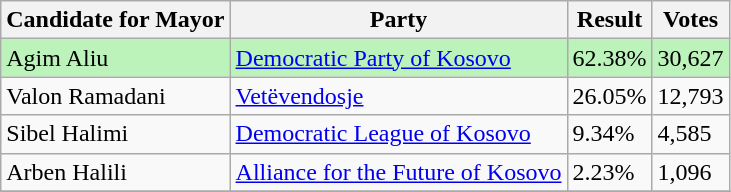<table class=wikitable>
<tr>
<th>Candidate for Mayor</th>
<th>Party</th>
<th>Result</th>
<th>Votes</th>
</tr>
<tr>
<td style="background:#BBF3BB;">Agim Aliu</td>
<td style="background:#BBF3BB;"><a href='#'>Democratic Party of Kosovo</a></td>
<td style="background:#BBF3BB;">62.38%</td>
<td style="background:#BBF3BB;">30,627</td>
</tr>
<tr>
<td>Valon Ramadani</td>
<td><a href='#'>Vetëvendosje</a></td>
<td>26.05%</td>
<td>12,793</td>
</tr>
<tr>
<td>Sibel Halimi</td>
<td><a href='#'>Democratic League of Kosovo</a></td>
<td>9.34%</td>
<td>4,585</td>
</tr>
<tr>
<td>Arben Halili</td>
<td><a href='#'>Alliance for the Future of Kosovo</a></td>
<td>2.23%</td>
<td>1,096</td>
</tr>
<tr>
</tr>
</table>
